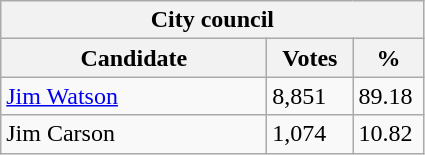<table class="wikitable">
<tr>
<th colspan="3">City council</th>
</tr>
<tr>
<th style="width: 170px">Candidate</th>
<th style="width: 50px">Votes</th>
<th style="width: 40px">%</th>
</tr>
<tr>
<td><a href='#'>Jim Watson</a></td>
<td>8,851</td>
<td>89.18</td>
</tr>
<tr>
<td>Jim Carson</td>
<td>1,074</td>
<td>10.82</td>
</tr>
</table>
